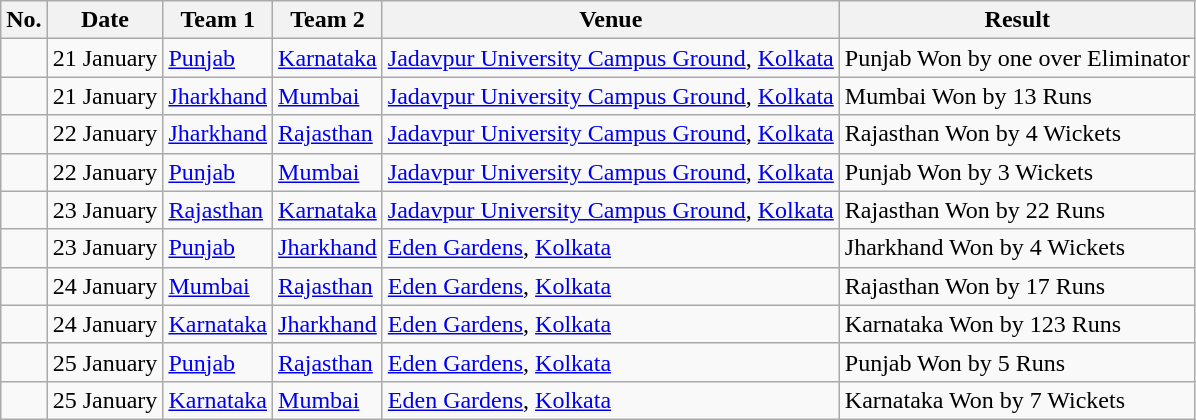<table class="wikitable collapsible collapsed">
<tr>
<th>No.</th>
<th>Date</th>
<th>Team 1</th>
<th>Team 2</th>
<th>Venue</th>
<th>Result</th>
</tr>
<tr>
<td> </td>
<td>21 January</td>
<td><a href='#'>Punjab</a></td>
<td><a href='#'>Karnataka</a></td>
<td><a href='#'>Jadavpur University Campus Ground</a>, <a href='#'>Kolkata</a></td>
<td>Punjab Won by one over Eliminator</td>
</tr>
<tr>
<td> </td>
<td>21 January</td>
<td><a href='#'>Jharkhand</a></td>
<td><a href='#'>Mumbai</a></td>
<td><a href='#'>Jadavpur University Campus Ground</a>, <a href='#'>Kolkata</a></td>
<td>Mumbai Won by 13 Runs</td>
</tr>
<tr>
<td> </td>
<td>22 January</td>
<td><a href='#'>Jharkhand</a></td>
<td><a href='#'>Rajasthan</a></td>
<td><a href='#'>Jadavpur University Campus Ground</a>, <a href='#'>Kolkata</a></td>
<td>Rajasthan Won by 4 Wickets</td>
</tr>
<tr>
<td> </td>
<td>22 January</td>
<td><a href='#'>Punjab</a></td>
<td><a href='#'>Mumbai</a></td>
<td><a href='#'>Jadavpur University Campus Ground</a>, <a href='#'>Kolkata</a></td>
<td>Punjab Won by 3 Wickets</td>
</tr>
<tr>
<td> </td>
<td>23 January</td>
<td><a href='#'>Rajasthan</a></td>
<td><a href='#'>Karnataka</a></td>
<td><a href='#'>Jadavpur University Campus Ground</a>, <a href='#'>Kolkata</a></td>
<td>Rajasthan Won by 22 Runs</td>
</tr>
<tr>
<td> </td>
<td>23 January</td>
<td><a href='#'>Punjab</a></td>
<td><a href='#'>Jharkhand</a></td>
<td><a href='#'>Eden Gardens</a>, <a href='#'>Kolkata</a></td>
<td>Jharkhand Won by 4 Wickets</td>
</tr>
<tr>
<td> </td>
<td>24 January</td>
<td><a href='#'>Mumbai</a></td>
<td><a href='#'>Rajasthan</a></td>
<td><a href='#'>Eden Gardens</a>, <a href='#'>Kolkata</a></td>
<td>Rajasthan Won by 17 Runs</td>
</tr>
<tr>
<td> </td>
<td>24 January</td>
<td><a href='#'>Karnataka</a></td>
<td><a href='#'>Jharkhand</a></td>
<td><a href='#'>Eden Gardens</a>, <a href='#'>Kolkata</a></td>
<td>Karnataka Won by 123 Runs</td>
</tr>
<tr>
<td> </td>
<td>25 January</td>
<td><a href='#'>Punjab</a></td>
<td><a href='#'>Rajasthan</a></td>
<td><a href='#'>Eden Gardens</a>, <a href='#'>Kolkata</a></td>
<td>Punjab Won by 5 Runs</td>
</tr>
<tr>
<td> </td>
<td>25 January</td>
<td><a href='#'>Karnataka</a></td>
<td><a href='#'>Mumbai</a></td>
<td><a href='#'>Eden Gardens</a>, <a href='#'>Kolkata</a></td>
<td>Karnataka Won by 7 Wickets</td>
</tr>
</table>
